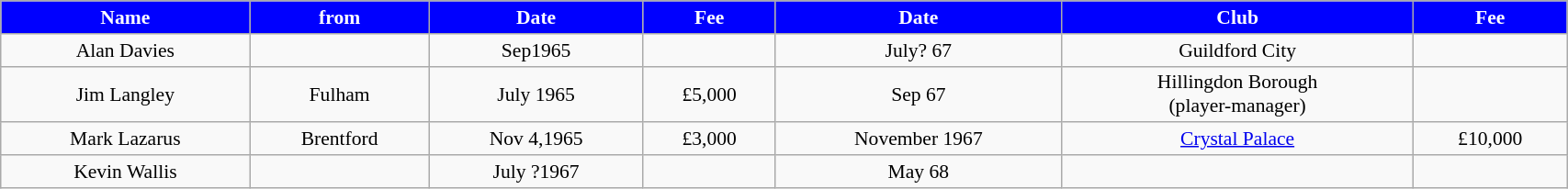<table class="wikitable" style="text-align:center; font-size:90%; width:90%;">
<tr>
<th style="background:#0000FF; color:#FFFFFF; text-align:center;"><strong>Name</strong></th>
<th style="background:#0000FF; color:#FFFFFF; text-align:center;">from</th>
<th style="background:#0000FF; color:#FFFFFF; text-align:center;">Date</th>
<th style="background:#0000FF; color:#FFFFFF; text-align:center;">Fee</th>
<th style="background:#0000FF; color:#FFFFFF; text-align:center;"><strong>Date</strong></th>
<th style="background:#0000FF; color:#FFFFFF; text-align:center;">Club</th>
<th style="background:#0000FF; color:#FFFFFF; text-align:center;"><strong>Fee</strong></th>
</tr>
<tr>
<td>Alan Davies</td>
<td></td>
<td>Sep1965</td>
<td></td>
<td>July? 67</td>
<td>Guildford City</td>
<td></td>
</tr>
<tr>
<td>Jim Langley</td>
<td>Fulham</td>
<td>July 1965</td>
<td>£5,000</td>
<td>Sep 67</td>
<td>Hillingdon Borough<br>(player-manager)</td>
<td></td>
</tr>
<tr>
<td>Mark Lazarus</td>
<td>Brentford</td>
<td>Nov 4,1965</td>
<td>£3,000</td>
<td>November 1967</td>
<td><a href='#'>Crystal Palace</a></td>
<td>£10,000</td>
</tr>
<tr>
<td>Kevin Wallis</td>
<td></td>
<td>July ?1967</td>
<td></td>
<td>May 68</td>
<td></td>
<td></td>
</tr>
</table>
